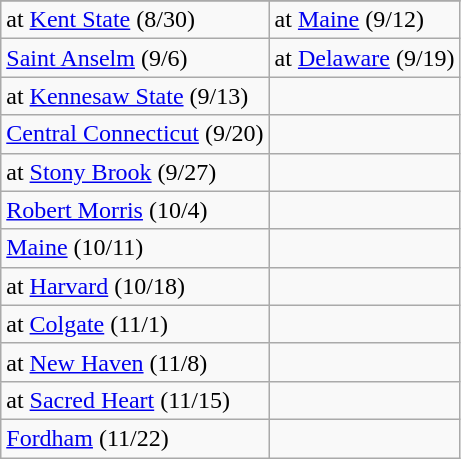<table class="wikitable">
<tr>
</tr>
<tr>
<td>at <a href='#'>Kent State</a> (8/30)</td>
<td>at <a href='#'>Maine</a> (9/12)</td>
</tr>
<tr>
<td><a href='#'>Saint Anselm</a> (9/6)</td>
<td>at <a href='#'>Delaware</a> (9/19)</td>
</tr>
<tr>
<td>at <a href='#'>Kennesaw State</a> (9/13)</td>
<td></td>
</tr>
<tr>
<td><a href='#'>Central Connecticut</a> (9/20)</td>
<td></td>
</tr>
<tr>
<td>at <a href='#'>Stony Brook</a> (9/27)</td>
<td></td>
</tr>
<tr>
<td><a href='#'>Robert Morris</a> (10/4)</td>
<td></td>
</tr>
<tr>
<td><a href='#'>Maine</a> (10/11)</td>
<td></td>
</tr>
<tr>
<td>at <a href='#'>Harvard</a> (10/18)</td>
<td></td>
</tr>
<tr>
<td>at <a href='#'>Colgate</a> (11/1)</td>
<td></td>
</tr>
<tr>
<td>at <a href='#'>New Haven</a> (11/8)</td>
<td></td>
</tr>
<tr>
<td>at <a href='#'>Sacred Heart</a> (11/15)</td>
<td></td>
</tr>
<tr>
<td><a href='#'>Fordham</a> (11/22)</td>
<td></td>
</tr>
</table>
